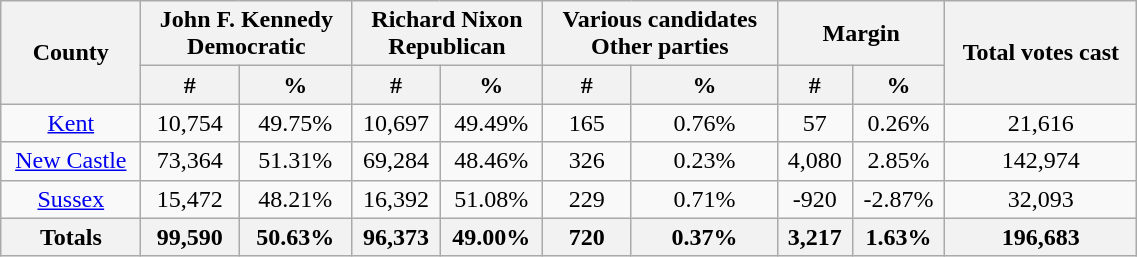<table width="60%"  class="wikitable sortable" style="text-align:center">
<tr>
<th style="text-align:center;" rowspan="2">County</th>
<th style="text-align:center;" colspan="2">John F. Kennedy<br>Democratic</th>
<th style="text-align:center;" colspan="2">Richard Nixon<br>Republican</th>
<th style="text-align:center;" colspan="2">Various candidates<br>Other parties</th>
<th style="text-align:center;" colspan="2">Margin</th>
<th style="text-align:center;" rowspan="2">Total votes cast</th>
</tr>
<tr>
<th style="text-align:center;" data-sort-type="number">#</th>
<th style="text-align:center;" data-sort-type="number">%</th>
<th style="text-align:center;" data-sort-type="number">#</th>
<th style="text-align:center;" data-sort-type="number">%</th>
<th style="text-align:center;" data-sort-type="number">#</th>
<th style="text-align:center;" data-sort-type="number">%</th>
<th style="text-align:center;" data-sort-type="number">#</th>
<th style="text-align:center;" data-sort-type="number">%</th>
</tr>
<tr style="text-align:center;">
<td><a href='#'>Kent</a></td>
<td>10,754</td>
<td>49.75%</td>
<td>10,697</td>
<td>49.49%</td>
<td>165</td>
<td>0.76%</td>
<td>57</td>
<td>0.26%</td>
<td>21,616</td>
</tr>
<tr style="text-align:center;">
<td><a href='#'>New Castle</a></td>
<td>73,364</td>
<td>51.31%</td>
<td>69,284</td>
<td>48.46%</td>
<td>326</td>
<td>0.23%</td>
<td>4,080</td>
<td>2.85%</td>
<td>142,974</td>
</tr>
<tr style="text-align:center;">
<td><a href='#'>Sussex</a></td>
<td>15,472</td>
<td>48.21%</td>
<td>16,392</td>
<td>51.08%</td>
<td>229</td>
<td>0.71%</td>
<td>-920</td>
<td>-2.87%</td>
<td>32,093</td>
</tr>
<tr>
<th>Totals</th>
<th>99,590</th>
<th>50.63%</th>
<th>96,373</th>
<th>49.00%</th>
<th>720</th>
<th>0.37%</th>
<th>3,217</th>
<th>1.63%</th>
<th>196,683</th>
</tr>
</table>
